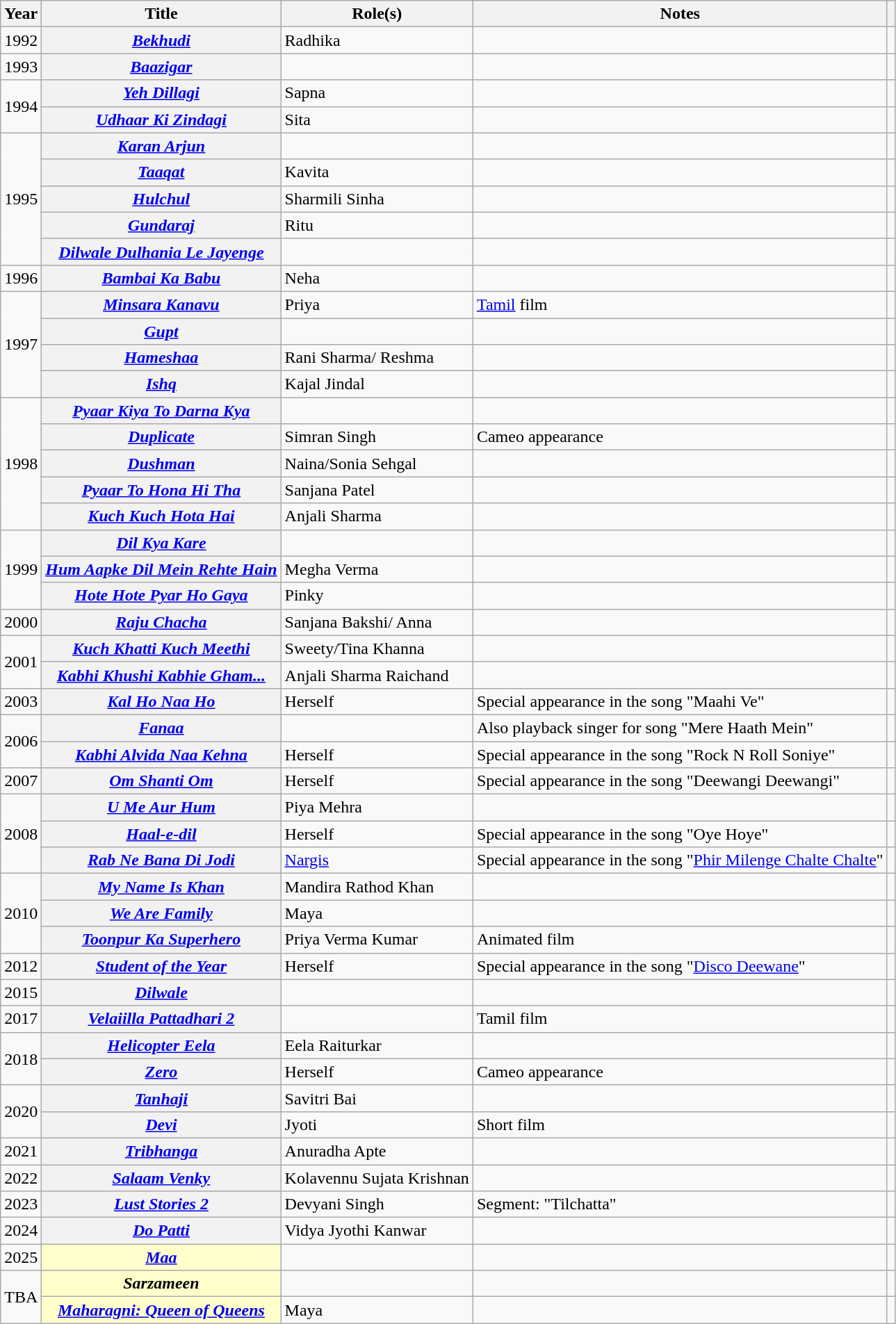<table class="wikitable plainrowheaders sortable">
<tr>
<th scope="col">Year</th>
<th scope="col">Title</th>
<th scope="col">Role(s)</th>
<th scope="col" class="unsortable">Notes</th>
<th scope="col" class="unsortable"></th>
</tr>
<tr>
<td>1992</td>
<th scope="row"><em><a href='#'>Bekhudi</a></em></th>
<td>Radhika</td>
<td></td>
<td style="text-align:center;"></td>
</tr>
<tr>
<td>1993</td>
<th scope="row"><em><a href='#'>Baazigar</a></em></th>
<td></td>
<td></td>
<td style="text-align:center;"></td>
</tr>
<tr>
<td rowspan="2">1994</td>
<th scope="row"><em><a href='#'>Yeh Dillagi</a></em></th>
<td>Sapna</td>
<td></td>
<td style="text-align:center;"></td>
</tr>
<tr>
<th scope="row"><em><a href='#'>Udhaar Ki Zindagi</a></em></th>
<td>Sita</td>
<td></td>
<td style="text-align:center;"><br></td>
</tr>
<tr>
<td rowspan="5">1995</td>
<th scope="row"><em><a href='#'>Karan Arjun</a></em></th>
<td></td>
<td></td>
<td style="text-align:center;"></td>
</tr>
<tr>
<th scope="row"><em><a href='#'>Taaqat</a></em></th>
<td>Kavita</td>
<td></td>
<td style="text-align:center;"></td>
</tr>
<tr>
<th scope="row"><em><a href='#'>Hulchul</a></em></th>
<td>Sharmili Sinha</td>
<td></td>
<td style="text-align:center;"></td>
</tr>
<tr>
<th scope="row"><em><a href='#'>Gundaraj</a></em></th>
<td>Ritu</td>
<td></td>
<td style="text-align:center;"></td>
</tr>
<tr>
<th scope="row"><em><a href='#'>Dilwale Dulhania Le Jayenge</a></em></th>
<td></td>
<td></td>
<td style="text-align:center;"></td>
</tr>
<tr>
<td>1996</td>
<th scope="row"><em><a href='#'>Bambai Ka Babu</a></em></th>
<td>Neha</td>
<td></td>
<td style="text-align:center;"></td>
</tr>
<tr>
<td rowspan="4">1997</td>
<th scope="row"><em><a href='#'>Minsara Kanavu</a></em></th>
<td>Priya</td>
<td><a href='#'>Tamil</a> film</td>
<td style="text-align:center;"></td>
</tr>
<tr>
<th scope="row"><em><a href='#'>Gupt</a></em></th>
<td></td>
<td></td>
<td style="text-align:center;"></td>
</tr>
<tr>
<th scope="row"><em><a href='#'>Hameshaa</a></em></th>
<td>Rani Sharma/ Reshma</td>
<td></td>
<td style="text-align:center;"></td>
</tr>
<tr>
<th scope="row"><em><a href='#'>Ishq</a></em></th>
<td>Kajal Jindal</td>
<td></td>
<td style="text-align:center;"></td>
</tr>
<tr>
<td rowspan="5">1998</td>
<th scope="row"><em><a href='#'>Pyaar Kiya To Darna Kya</a></em></th>
<td></td>
<td></td>
<td style="text-align:center;"></td>
</tr>
<tr>
<th scope="row"><em><a href='#'>Duplicate</a></em></th>
<td>Simran Singh</td>
<td>Cameo appearance</td>
<td style="text-align:center;"></td>
</tr>
<tr>
<th scope="row"><em><a href='#'>Dushman</a></em></th>
<td>Naina/Sonia Sehgal </td>
<td></td>
<td style="text-align:center;"><br></td>
</tr>
<tr>
<th scope="row"><em><a href='#'>Pyaar To Hona Hi Tha</a></em></th>
<td>Sanjana Patel</td>
<td></td>
<td style="text-align:center;"><br></td>
</tr>
<tr>
<th scope="row"><em><a href='#'>Kuch Kuch Hota Hai</a></em></th>
<td>Anjali Sharma</td>
<td></td>
<td style="text-align:center;"></td>
</tr>
<tr>
<td rowspan="3">1999</td>
<th scope="row"><em><a href='#'>Dil Kya Kare</a></em></th>
<td></td>
<td></td>
<td style="text-align:center;"></td>
</tr>
<tr>
<th scope="row"><em><a href='#'>Hum Aapke Dil Mein Rehte Hain</a></em></th>
<td>Megha Verma</td>
<td></td>
<td style="text-align:center;"><br></td>
</tr>
<tr>
<th scope="row"><em><a href='#'>Hote Hote Pyar Ho Gaya</a></em></th>
<td>Pinky</td>
<td></td>
<td style="text-align:center;"></td>
</tr>
<tr>
<td>2000</td>
<th scope="row"><em><a href='#'>Raju Chacha</a></em></th>
<td>Sanjana Bakshi/ Anna</td>
<td></td>
<td style="text-align:center;"></td>
</tr>
<tr>
<td rowspan="2">2001</td>
<th scope="row"><em><a href='#'>Kuch Khatti Kuch Meethi</a></em></th>
<td>Sweety/Tina Khanna</td>
<td></td>
<td style="text-align:center;"></td>
</tr>
<tr>
<th scope="row"><em><a href='#'>Kabhi Khushi Kabhie Gham...</a></em></th>
<td>Anjali Sharma Raichand</td>
<td></td>
<td style="text-align:center;"></td>
</tr>
<tr>
<td>2003</td>
<th scope="row"><em><a href='#'>Kal Ho Naa Ho</a></em></th>
<td>Herself</td>
<td>Special appearance in the song "Maahi Ve"</td>
<td style="text-align:center;"></td>
</tr>
<tr>
<td rowspan="2">2006</td>
<th scope="row"><em><a href='#'>Fanaa</a></em></th>
<td></td>
<td>Also playback singer for song "Mere Haath Mein"</td>
<td style="text-align:center;"><br></td>
</tr>
<tr>
<th scope="row"><em><a href='#'>Kabhi Alvida Naa Kehna</a></em></th>
<td>Herself</td>
<td>Special appearance in the song "Rock N Roll Soniye"</td>
<td style="text-align:center;"></td>
</tr>
<tr>
<td>2007</td>
<th scope="row"><em><a href='#'>Om Shanti Om</a></em></th>
<td>Herself</td>
<td>Special appearance in the song "Deewangi Deewangi"</td>
<td style="text-align:center;"></td>
</tr>
<tr>
<td rowspan="3">2008</td>
<th scope="row"><em><a href='#'>U Me Aur Hum</a></em></th>
<td>Piya Mehra</td>
<td></td>
<td style="text-align:center;"><br></td>
</tr>
<tr>
<th scope="row"><em><a href='#'>Haal-e-dil</a></em></th>
<td>Herself</td>
<td>Special appearance in the song "Oye Hoye"</td>
<td style="text-align:center;"></td>
</tr>
<tr>
<th scope="row"><em><a href='#'>Rab Ne Bana Di Jodi</a></em></th>
<td><a href='#'>Nargis</a></td>
<td>Special appearance in the song "<a href='#'>Phir Milenge Chalte Chalte</a>"</td>
<td style="text-align:center;"></td>
</tr>
<tr>
<td rowspan="3">2010</td>
<th scope="row"><em><a href='#'>My Name Is Khan</a></em></th>
<td>Mandira Rathod Khan</td>
<td></td>
<td style="text-align:center;"></td>
</tr>
<tr>
<th scope="row"><em><a href='#'>We Are Family</a></em></th>
<td>Maya</td>
<td></td>
<td style="text-align:center;"></td>
</tr>
<tr>
<th scope="row"><em><a href='#'>Toonpur Ka Superhero</a></em></th>
<td>Priya Verma Kumar</td>
<td>Animated film</td>
<td style="text-align:center;"></td>
</tr>
<tr>
<td>2012</td>
<th scope="row"><em><a href='#'>Student of the Year</a></em></th>
<td>Herself</td>
<td>Special appearance in the song "<a href='#'>Disco Deewane</a>"</td>
<td style="text-align:center;"></td>
</tr>
<tr>
<td>2015</td>
<th scope="row"><em><a href='#'>Dilwale</a></em></th>
<td></td>
<td></td>
<td style="text-align:center;"><br></td>
</tr>
<tr>
<td>2017</td>
<th scope="row"><em><a href='#'>Velaiilla Pattadhari 2</a></em></th>
<td></td>
<td>Tamil film</td>
<td style="text-align:center;"></td>
</tr>
<tr>
<td rowspan="2">2018</td>
<th scope="row"><em><a href='#'>Helicopter Eela</a></em></th>
<td>Eela Raiturkar</td>
<td></td>
<td style="text-align:center;"></td>
</tr>
<tr>
<th scope="row"><em><a href='#'>Zero</a></em></th>
<td>Herself</td>
<td>Cameo appearance</td>
<td style="text-align:center;"></td>
</tr>
<tr>
<td rowspan="2">2020</td>
<th scope="row"><em><a href='#'>Tanhaji</a></em></th>
<td>Savitri Bai</td>
<td></td>
<td style="text-align:center;"></td>
</tr>
<tr>
<th scope="row"><em><a href='#'>Devi</a></em></th>
<td>Jyoti</td>
<td>Short film</td>
<td style="text-align:center;"></td>
</tr>
<tr>
<td>2021</td>
<th scope="row"><em><a href='#'>Tribhanga</a></em></th>
<td>Anuradha Apte</td>
<td></td>
<td style="text-align:center;"></td>
</tr>
<tr>
<td>2022</td>
<th scope="row" align="left"><em><a href='#'>Salaam Venky</a></em></th>
<td>Kolavennu Sujata Krishnan</td>
<td></td>
<td style="text-align:center;"></td>
</tr>
<tr>
<td>2023</td>
<th scope="row"><em><a href='#'>Lust Stories 2</a></em></th>
<td>Devyani Singh</td>
<td>Segment: "Tilchatta"</td>
<td style="text-align:center;"></td>
</tr>
<tr>
<td>2024</td>
<th scope="row"><em><a href='#'>Do Patti</a></em></th>
<td>Vidya Jyothi Kanwar</td>
<td></td>
<td style="text-align:center;"></td>
</tr>
<tr>
<td rowspan="1">2025</td>
<th scope="row" style="background:#ffc;"><em><a href='#'>Maa</a> </em></th>
<td></td>
<td></td>
<td style="text-align:center;"></td>
</tr>
<tr>
<td rowspan="4">TBA</td>
<th scope="row" align="left" style="background:#ffc;"><em>Sarzameen </em></th>
<td></td>
<td></td>
<td style="text-align:center;"></td>
</tr>
<tr>
<th scope="row" align="left" style="background:#ffc;"><em><a href='#'>Maharagni: Queen of Queens</a> </em></th>
<td>Maya</td>
<td></td>
<td style="text-align:center;"></td>
</tr>
</table>
